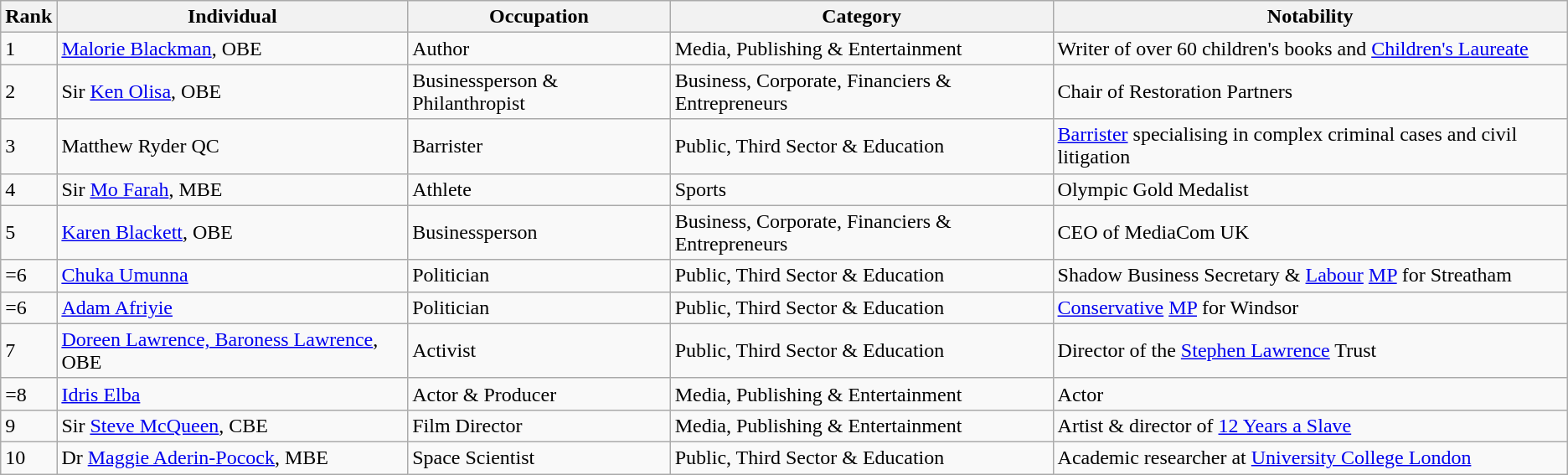<table class="wikitable sortable">
<tr>
<th>Rank</th>
<th>Individual</th>
<th>Occupation</th>
<th>Category</th>
<th>Notability</th>
</tr>
<tr>
<td>1</td>
<td><a href='#'>Malorie Blackman</a>, OBE</td>
<td>Author</td>
<td>Media, Publishing & Entertainment</td>
<td>Writer of over 60 children's books and <a href='#'>Children's Laureate</a></td>
</tr>
<tr>
<td>2</td>
<td>Sir <a href='#'>Ken Olisa</a>, OBE</td>
<td>Businessperson & Philanthropist</td>
<td>Business, Corporate, Financiers & Entrepreneurs</td>
<td>Chair of Restoration Partners</td>
</tr>
<tr>
<td>3</td>
<td>Matthew Ryder QC</td>
<td>Barrister</td>
<td>Public, Third Sector & Education</td>
<td><a href='#'>Barrister</a> specialising in complex criminal cases and civil litigation</td>
</tr>
<tr>
<td>4</td>
<td>Sir <a href='#'>Mo Farah</a>, MBE</td>
<td>Athlete</td>
<td>Sports</td>
<td>Olympic Gold Medalist</td>
</tr>
<tr>
<td>5</td>
<td><a href='#'>Karen Blackett</a>, OBE</td>
<td>Businessperson</td>
<td>Business, Corporate, Financiers & Entrepreneurs</td>
<td>CEO of MediaCom UK</td>
</tr>
<tr>
<td>=6</td>
<td><a href='#'>Chuka Umunna</a></td>
<td>Politician</td>
<td>Public, Third Sector & Education</td>
<td>Shadow Business Secretary & <a href='#'>Labour</a> <a href='#'>MP</a> for Streatham</td>
</tr>
<tr>
<td>=6</td>
<td><a href='#'>Adam Afriyie</a></td>
<td>Politician</td>
<td>Public, Third Sector & Education</td>
<td><a href='#'>Conservative</a> <a href='#'>MP</a> for Windsor</td>
</tr>
<tr>
<td>7</td>
<td><a href='#'>Doreen Lawrence, Baroness Lawrence</a>, OBE</td>
<td>Activist</td>
<td>Public, Third Sector & Education</td>
<td>Director of the <a href='#'>Stephen Lawrence</a> Trust</td>
</tr>
<tr>
<td>=8</td>
<td><a href='#'>Idris Elba</a></td>
<td>Actor & Producer</td>
<td>Media, Publishing & Entertainment</td>
<td>Actor</td>
</tr>
<tr>
<td>9</td>
<td>Sir <a href='#'>Steve McQueen</a>, CBE</td>
<td>Film Director</td>
<td>Media, Publishing & Entertainment</td>
<td>Artist & director of <a href='#'>12 Years a Slave</a></td>
</tr>
<tr>
<td>10</td>
<td>Dr <a href='#'>Maggie Aderin-Pocock</a>, MBE</td>
<td>Space Scientist</td>
<td>Public, Third Sector & Education</td>
<td>Academic researcher at <a href='#'>University College London</a></td>
</tr>
</table>
